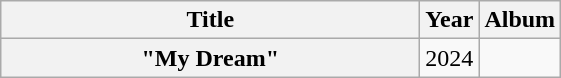<table class="wikitable plainrowheaders" style="text-align:center;">
<tr>
<th scope="col" rowspan="1" style="width:17em;">Title</th>
<th scope="col" rowspan="1" style="width:1em;">Year</th>
<th scope="col" rowspan="1">Album</th>
</tr>
<tr>
<th scope="row">"My Dream"<br></th>
<td>2024</td>
<td></td>
</tr>
</table>
